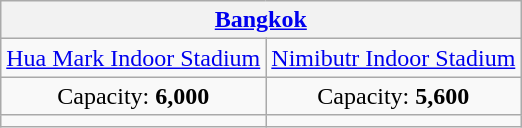<table class="wikitable" style="text-align:center;">
<tr>
<th Colspan=2><a href='#'>Bangkok</a></th>
</tr>
<tr>
<td><a href='#'>Hua Mark Indoor Stadium</a></td>
<td><a href='#'>Nimibutr Indoor Stadium</a></td>
</tr>
<tr>
<td>Capacity: <strong>6,000</strong></td>
<td>Capacity: <strong>5,600</strong></td>
</tr>
<tr>
<td></td>
<td></td>
</tr>
</table>
